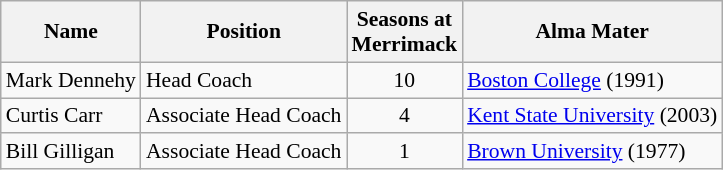<table class="wikitable" border="1" style="font-size:90%;">
<tr>
<th>Name</th>
<th>Position</th>
<th>Seasons at<br>Merrimack</th>
<th>Alma Mater</th>
</tr>
<tr>
<td>Mark Dennehy</td>
<td>Head Coach</td>
<td align=center>10</td>
<td><a href='#'>Boston College</a> (1991)</td>
</tr>
<tr>
<td>Curtis Carr</td>
<td>Associate Head Coach</td>
<td align=center>4</td>
<td><a href='#'>Kent State University</a> (2003)</td>
</tr>
<tr>
<td>Bill Gilligan</td>
<td>Associate Head Coach</td>
<td align=center>1</td>
<td><a href='#'>Brown University</a> (1977)</td>
</tr>
</table>
